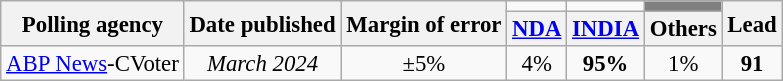<table class="wikitable sortable" style="text-align:center;font-size:95%;line-height:16px">
<tr>
<th rowspan="2">Polling agency</th>
<th rowspan="2">Date published</th>
<th rowspan="2">Margin of error</th>
<td bgcolor=></td>
<td bgcolor=></td>
<td bgcolor=grey></td>
<th rowspan="2">Lead</th>
</tr>
<tr>
<th><a href='#'>NDA</a></th>
<th><a href='#'>INDIA</a></th>
<th>Others</th>
</tr>
<tr>
<td><a href='#'>ABP News</a>-CVoter</td>
<td><em>March 2024</em></td>
<td>±5%</td>
<td>4%</td>
<td bgcolor=><strong>95%</strong></td>
<td>1%</td>
<td bgcolor=><strong>91</strong></td>
</tr>
</table>
